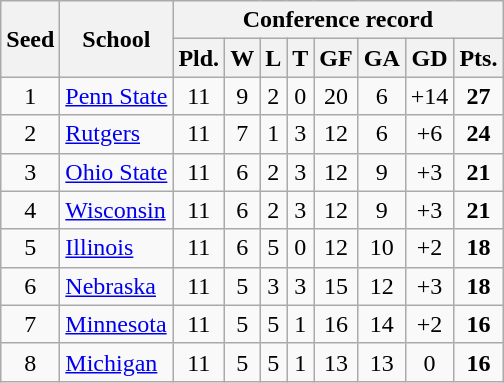<table class="wikitable">
<tr>
<th rowspan="2">Seed</th>
<th rowspan="2">School</th>
<th colspan="8">Conference record</th>
</tr>
<tr>
<th>Pld.</th>
<th>W</th>
<th>L</th>
<th>T</th>
<th>GF</th>
<th>GA</th>
<th>GD</th>
<th>Pts.</th>
</tr>
<tr>
<td align=center>1</td>
<td><a href='#'>Penn State</a></td>
<td align=center>11</td>
<td align=center>9</td>
<td align=center>2</td>
<td align=center>0</td>
<td align=center>20</td>
<td align=center>6</td>
<td align=center>+14</td>
<td align=center><strong>27</strong></td>
</tr>
<tr>
<td align=center>2</td>
<td><a href='#'>Rutgers</a></td>
<td align=center>11</td>
<td align=center>7</td>
<td align=center>1</td>
<td align=center>3</td>
<td align=center>12</td>
<td align=center>6</td>
<td align=center>+6</td>
<td align=center><strong>24</strong></td>
</tr>
<tr>
<td align=center>3</td>
<td><a href='#'>Ohio State</a></td>
<td align=center>11</td>
<td align=center>6</td>
<td align=center>2</td>
<td align=center>3</td>
<td align=center>12</td>
<td align=center>9</td>
<td align=center>+3</td>
<td align=center><strong>21</strong></td>
</tr>
<tr>
<td align=center>4</td>
<td><a href='#'>Wisconsin</a></td>
<td align=center>11</td>
<td align=center>6</td>
<td align=center>2</td>
<td align=center>3</td>
<td align=center>12</td>
<td align=center>9</td>
<td align=center>+3</td>
<td align=center><strong>21</strong></td>
</tr>
<tr>
<td align=center>5</td>
<td><a href='#'>Illinois</a></td>
<td align=center>11</td>
<td align=center>6</td>
<td align=center>5</td>
<td align=center>0</td>
<td align=center>12</td>
<td align=center>10</td>
<td align=center>+2</td>
<td align=center><strong>18</strong></td>
</tr>
<tr>
<td align=center>6</td>
<td><a href='#'>Nebraska</a></td>
<td align=center>11</td>
<td align=center>5</td>
<td align=center>3</td>
<td align=center>3</td>
<td align=center>15</td>
<td align=center>12</td>
<td align=center>+3</td>
<td align=center><strong>18</strong></td>
</tr>
<tr>
<td align=center>7</td>
<td><a href='#'>Minnesota</a></td>
<td align=center>11</td>
<td align=center>5</td>
<td align=center>5</td>
<td align=center>1</td>
<td align=center>16</td>
<td align=center>14</td>
<td align=center>+2</td>
<td align=center><strong>16</strong></td>
</tr>
<tr>
<td align=center>8</td>
<td><a href='#'>Michigan</a></td>
<td align=center>11</td>
<td align=center>5</td>
<td align=center>5</td>
<td align=center>1</td>
<td align=center>13</td>
<td align=center>13</td>
<td align=center>0</td>
<td align=center><strong>16</strong></td>
</tr>
</table>
